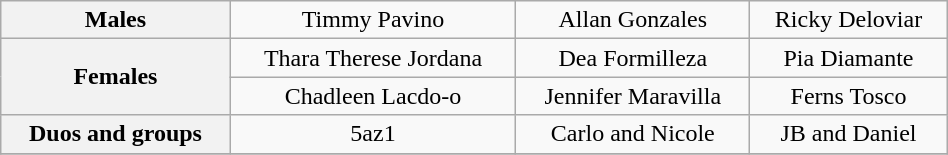<table class="wikitable" style="text-align:center; font-size:100%; width:50%;">
<tr>
<th>Males</th>
<td>Timmy Pavino</td>
<td>Allan Gonzales</td>
<td>Ricky Deloviar</td>
</tr>
<tr>
<th rowspan="2">Females</th>
<td>Thara Therese Jordana</td>
<td>Dea Formilleza</td>
<td>Pia Diamante</td>
</tr>
<tr>
<td>Chadleen Lacdo-o</td>
<td>Jennifer Maravilla</td>
<td>Ferns Tosco</td>
</tr>
<tr>
<th>Duos and groups</th>
<td>5az1</td>
<td>Carlo and Nicole</td>
<td>JB and Daniel</td>
</tr>
<tr>
</tr>
</table>
